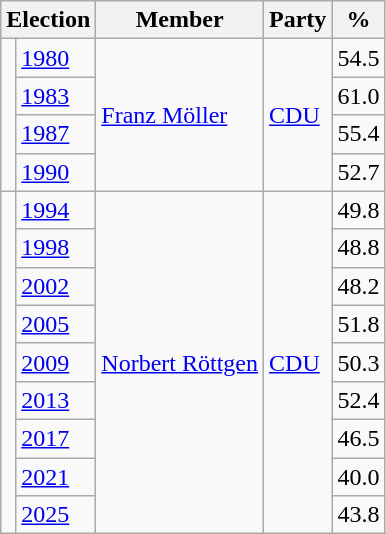<table class=wikitable>
<tr>
<th colspan=2>Election</th>
<th>Member</th>
<th>Party</th>
<th>%</th>
</tr>
<tr>
<td rowspan=4 bgcolor=></td>
<td><a href='#'>1980</a></td>
<td rowspan=4><a href='#'>Franz Möller</a></td>
<td rowspan=4><a href='#'>CDU</a></td>
<td align=right>54.5</td>
</tr>
<tr>
<td><a href='#'>1983</a></td>
<td align=right>61.0</td>
</tr>
<tr>
<td><a href='#'>1987</a></td>
<td align=right>55.4</td>
</tr>
<tr>
<td><a href='#'>1990</a></td>
<td align=right>52.7</td>
</tr>
<tr>
<td rowspan=9 bgcolor=></td>
<td><a href='#'>1994</a></td>
<td rowspan=9><a href='#'>Norbert Röttgen</a></td>
<td rowspan=9><a href='#'>CDU</a></td>
<td align=right>49.8</td>
</tr>
<tr>
<td><a href='#'>1998</a></td>
<td align=right>48.8</td>
</tr>
<tr>
<td><a href='#'>2002</a></td>
<td align=right>48.2</td>
</tr>
<tr>
<td><a href='#'>2005</a></td>
<td align=right>51.8</td>
</tr>
<tr>
<td><a href='#'>2009</a></td>
<td align=right>50.3</td>
</tr>
<tr>
<td><a href='#'>2013</a></td>
<td align=right>52.4</td>
</tr>
<tr>
<td><a href='#'>2017</a></td>
<td align=right>46.5</td>
</tr>
<tr>
<td><a href='#'>2021</a></td>
<td align=right>40.0</td>
</tr>
<tr>
<td><a href='#'>2025</a></td>
<td align=right>43.8</td>
</tr>
</table>
